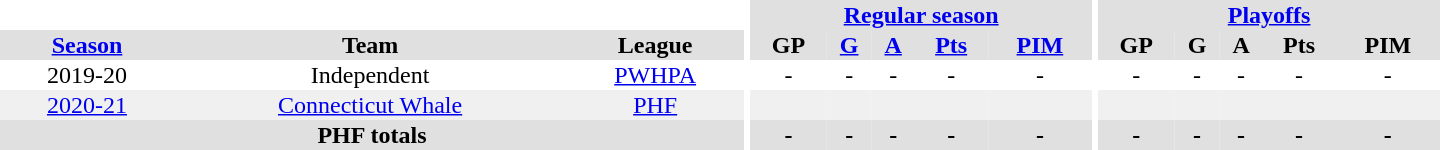<table border="0" cellpadding="1" cellspacing="0" style="text-align:center; width:60em">
<tr bgcolor="#e0e0e0">
<th colspan="3" bgcolor="#ffffff"></th>
<th rowspan="99" bgcolor="#ffffff"></th>
<th colspan="5"><a href='#'>Regular season</a></th>
<th rowspan="99" bgcolor="#ffffff"></th>
<th colspan="5"><a href='#'>Playoffs</a></th>
</tr>
<tr bgcolor="#e0e0e0">
<th><a href='#'>Season</a></th>
<th>Team</th>
<th>League</th>
<th>GP</th>
<th><a href='#'>G</a></th>
<th><a href='#'>A</a></th>
<th><a href='#'>Pts</a></th>
<th><a href='#'>PIM</a></th>
<th>GP</th>
<th>G</th>
<th>A</th>
<th>Pts</th>
<th>PIM</th>
</tr>
<tr>
<td>2019-20</td>
<td>Independent</td>
<td><a href='#'>PWHPA</a></td>
<td>-</td>
<td>-</td>
<td>-</td>
<td>-</td>
<td>-</td>
<td>-</td>
<td>-</td>
<td>-</td>
<td>-</td>
<td>-</td>
</tr>
<tr bgcolor="#f0f0f0">
<td><a href='#'>2020-21</a></td>
<td><a href='#'>Connecticut Whale</a></td>
<td><a href='#'>PHF</a></td>
<td></td>
<td></td>
<td></td>
<td></td>
<td></td>
<td></td>
<td></td>
<td></td>
<td></td>
<td></td>
</tr>
<tr bgcolor="#e0e0e0">
<th colspan="3">PHF totals</th>
<th>-</th>
<th>-</th>
<th>-</th>
<th>-</th>
<th>-</th>
<th>-</th>
<th>-</th>
<th>-</th>
<th>-</th>
<th>-</th>
</tr>
</table>
